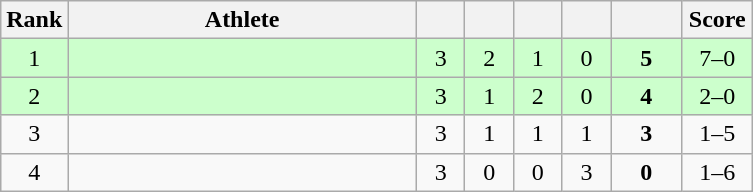<table class="wikitable" style="text-align: center;">
<tr>
<th width=25>Rank</th>
<th width=225>Athlete</th>
<th width=25></th>
<th width=25></th>
<th width=25></th>
<th width=25></th>
<th width=40></th>
<th width=40>Score</th>
</tr>
<tr bgcolor=ccffcc>
<td>1</td>
<td align=left></td>
<td>3</td>
<td>2</td>
<td>1</td>
<td>0</td>
<td><strong>5</strong></td>
<td>7–0</td>
</tr>
<tr bgcolor=ccffcc>
<td>2</td>
<td align=left></td>
<td>3</td>
<td>1</td>
<td>2</td>
<td>0</td>
<td><strong>4</strong></td>
<td>2–0</td>
</tr>
<tr>
<td>3</td>
<td align=left></td>
<td>3</td>
<td>1</td>
<td>1</td>
<td>1</td>
<td><strong>3</strong></td>
<td>1–5</td>
</tr>
<tr>
<td>4</td>
<td align=left></td>
<td>3</td>
<td>0</td>
<td>0</td>
<td>3</td>
<td><strong>0</strong></td>
<td>1–6</td>
</tr>
</table>
